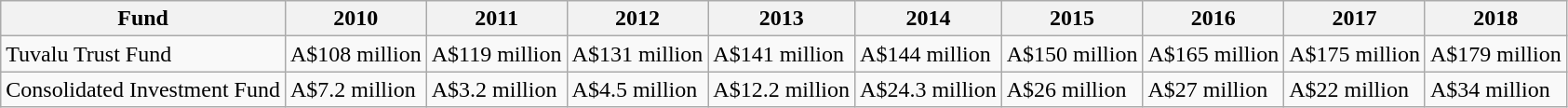<table class="wikitable">
<tr>
<th>Fund</th>
<th>2010</th>
<th>2011</th>
<th>2012</th>
<th>2013</th>
<th>2014</th>
<th>2015</th>
<th>2016</th>
<th>2017</th>
<th>2018</th>
</tr>
<tr>
<td>Tuvalu Trust Fund</td>
<td>A$108 million</td>
<td>A$119 million</td>
<td>A$131 million</td>
<td>A$141 million</td>
<td>A$144 million</td>
<td>A$150 million</td>
<td>A$165 million</td>
<td>A$175 million</td>
<td>A$179 million</td>
</tr>
<tr>
<td>Consolidated Investment Fund</td>
<td>A$7.2 million</td>
<td>A$3.2 million</td>
<td>A$4.5 million</td>
<td>A$12.2 million</td>
<td>A$24.3 million</td>
<td>A$26 million</td>
<td>A$27 million</td>
<td>A$22 million</td>
<td>A$34 million</td>
</tr>
</table>
